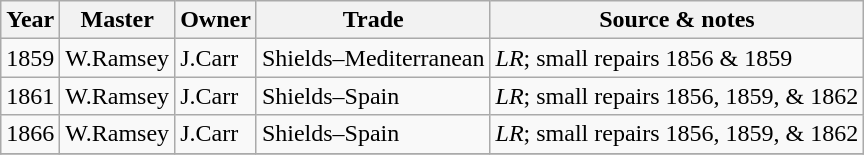<table class=" wikitable">
<tr>
<th>Year</th>
<th>Master</th>
<th>Owner</th>
<th>Trade</th>
<th>Source & notes</th>
</tr>
<tr>
<td>1859</td>
<td>W.Ramsey</td>
<td>J.Carr</td>
<td>Shields–Mediterranean</td>
<td><em>LR</em>; small repairs 1856 & 1859</td>
</tr>
<tr>
<td>1861</td>
<td>W.Ramsey</td>
<td>J.Carr</td>
<td>Shields–Spain</td>
<td><em>LR</em>; small repairs 1856, 1859, & 1862</td>
</tr>
<tr>
<td>1866</td>
<td>W.Ramsey</td>
<td>J.Carr</td>
<td>Shields–Spain</td>
<td><em>LR</em>; small repairs 1856, 1859, & 1862</td>
</tr>
<tr>
</tr>
</table>
